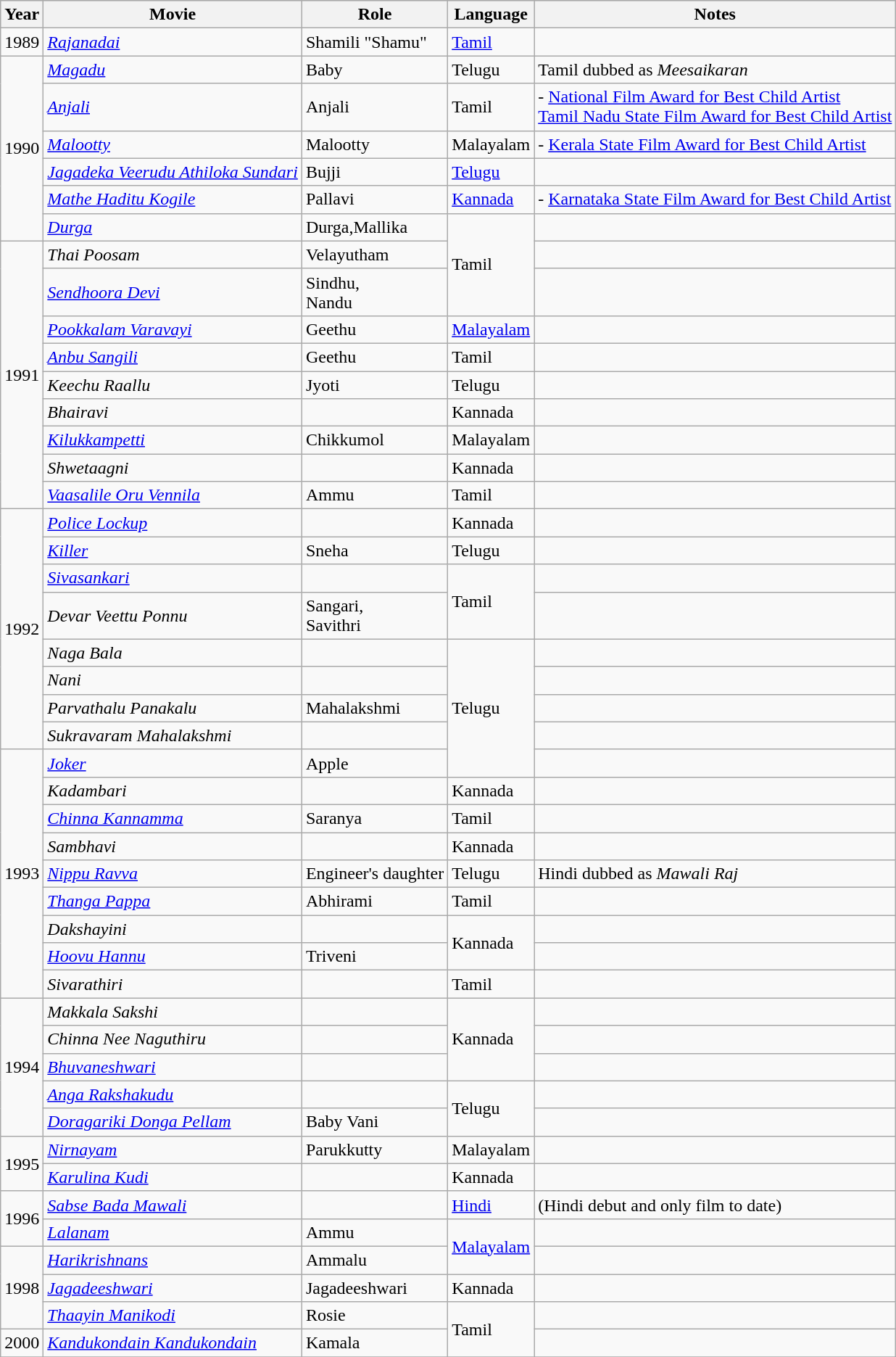<table class="wikitable sortable">
<tr style="background:#ccc; text-align:center;">
<th>Year</th>
<th>Movie</th>
<th>Role</th>
<th>Language</th>
<th>Notes</th>
</tr>
<tr>
<td>1989</td>
<td><em><a href='#'>Rajanadai</a></em></td>
<td>Shamili "Shamu"</td>
<td><a href='#'>Tamil</a></td>
<td></td>
</tr>
<tr>
<td rowspan="6">1990</td>
<td><em><a href='#'>Magadu</a></em></td>
<td>Baby</td>
<td>Telugu</td>
<td>Tamil dubbed as <em>Meesaikaran</em></td>
</tr>
<tr>
<td><em><a href='#'>Anjali</a></em></td>
<td>Anjali</td>
<td>Tamil</td>
<td> - <a href='#'>National Film Award for Best Child Artist</a><br><a href='#'>Tamil Nadu State Film Award for Best Child Artist</a></td>
</tr>
<tr>
<td><em><a href='#'>Malootty</a></em></td>
<td>Malootty</td>
<td>Malayalam</td>
<td> - <a href='#'>Kerala State Film Award for Best Child Artist</a></td>
</tr>
<tr>
<td><em><a href='#'>Jagadeka Veerudu Athiloka Sundari</a></em></td>
<td>Bujji</td>
<td><a href='#'>Telugu</a></td>
<td></td>
</tr>
<tr>
<td><em><a href='#'>Mathe Haditu Kogile</a></em></td>
<td>Pallavi</td>
<td><a href='#'>Kannada</a></td>
<td> - <a href='#'>Karnataka State Film Award for Best Child Artist</a></td>
</tr>
<tr>
<td><em><a href='#'>Durga</a></em></td>
<td>Durga,Mallika</td>
<td rowspan="3">Tamil</td>
</tr>
<tr>
<td rowspan="9">1991</td>
<td><em>Thai Poosam</em></td>
<td>Velayutham</td>
<td></td>
</tr>
<tr>
<td><em><a href='#'>Sendhoora Devi</a></em></td>
<td>Sindhu,<br>Nandu</td>
<td></td>
</tr>
<tr>
<td><em><a href='#'>Pookkalam Varavayi</a></em></td>
<td>Geethu</td>
<td><a href='#'>Malayalam</a></td>
<td></td>
</tr>
<tr>
<td><em><a href='#'>Anbu Sangili</a></em></td>
<td>Geethu</td>
<td>Tamil</td>
<td></td>
</tr>
<tr>
<td><em>Keechu Raallu</em></td>
<td>Jyoti</td>
<td>Telugu</td>
<td></td>
</tr>
<tr>
<td><em>Bhairavi</em></td>
<td></td>
<td>Kannada</td>
<td></td>
</tr>
<tr>
<td><em><a href='#'>Kilukkampetti</a></em></td>
<td>Chikkumol</td>
<td>Malayalam</td>
<td></td>
</tr>
<tr>
<td><em>Shwetaagni</em></td>
<td></td>
<td>Kannada</td>
<td></td>
</tr>
<tr>
<td><em><a href='#'>Vaasalile Oru Vennila</a></em></td>
<td>Ammu</td>
<td>Tamil</td>
<td></td>
</tr>
<tr>
<td rowspan="8">1992</td>
<td><em><a href='#'>Police Lockup</a></em></td>
<td></td>
<td>Kannada</td>
<td></td>
</tr>
<tr>
<td><em><a href='#'>Killer</a></em></td>
<td>Sneha</td>
<td>Telugu</td>
<td></td>
</tr>
<tr>
<td><em><a href='#'>Sivasankari</a></em></td>
<td></td>
<td rowspan="2">Tamil</td>
<td></td>
</tr>
<tr>
<td><em>Devar Veettu Ponnu</em></td>
<td>Sangari,<br>Savithri</td>
<td></td>
</tr>
<tr>
<td><em>Naga Bala</em></td>
<td></td>
<td rowspan="5">Telugu</td>
<td></td>
</tr>
<tr>
<td><em>Nani</em></td>
<td></td>
<td></td>
</tr>
<tr>
<td><em>Parvathalu Panakalu</em></td>
<td>Mahalakshmi</td>
<td></td>
</tr>
<tr>
<td><em>Sukravaram Mahalakshmi</em></td>
<td></td>
<td></td>
</tr>
<tr>
<td rowspan="9">1993</td>
<td><em><a href='#'>Joker</a></em></td>
<td>Apple</td>
<td></td>
</tr>
<tr>
<td><em>Kadambari</em></td>
<td></td>
<td>Kannada</td>
<td></td>
</tr>
<tr>
<td><em><a href='#'>Chinna Kannamma</a></em></td>
<td>Saranya</td>
<td>Tamil</td>
<td></td>
</tr>
<tr>
<td><em>Sambhavi</em></td>
<td></td>
<td>Kannada</td>
<td></td>
</tr>
<tr>
<td><em><a href='#'>Nippu Ravva</a></em></td>
<td>Engineer's daughter</td>
<td>Telugu</td>
<td>Hindi dubbed as <em>Mawali Raj</em></td>
</tr>
<tr>
<td><em><a href='#'>Thanga Pappa</a></em></td>
<td>Abhirami</td>
<td>Tamil</td>
<td></td>
</tr>
<tr>
<td><em>Dakshayini</em></td>
<td></td>
<td rowspan="2">Kannada</td>
<td></td>
</tr>
<tr>
<td><em><a href='#'>Hoovu Hannu</a></em></td>
<td>Triveni</td>
<td></td>
</tr>
<tr>
<td><em>Sivarathiri</em></td>
<td></td>
<td>Tamil</td>
<td></td>
</tr>
<tr>
<td rowspan="5">1994</td>
<td><em>Makkala Sakshi</em></td>
<td></td>
<td rowspan="3">Kannada</td>
<td></td>
</tr>
<tr>
<td><em>Chinna Nee Naguthiru</em></td>
<td></td>
<td></td>
</tr>
<tr>
<td><em><a href='#'>Bhuvaneshwari</a></em></td>
<td></td>
<td></td>
</tr>
<tr>
<td><em><a href='#'>Anga Rakshakudu</a></em></td>
<td></td>
<td rowspan="2">Telugu</td>
<td></td>
</tr>
<tr>
<td><em><a href='#'>Doragariki Donga Pellam</a></em></td>
<td>Baby Vani</td>
<td></td>
</tr>
<tr>
<td rowspan="2">1995</td>
<td><em><a href='#'>Nirnayam</a></em></td>
<td>Parukkutty</td>
<td>Malayalam</td>
<td></td>
</tr>
<tr>
<td><em><a href='#'>Karulina Kudi</a></em></td>
<td></td>
<td>Kannada</td>
<td></td>
</tr>
<tr>
<td rowspan="2">1996</td>
<td><em><a href='#'>Sabse Bada Mawali</a></em></td>
<td></td>
<td><a href='#'>Hindi</a></td>
<td>(Hindi debut and only film to date)</td>
</tr>
<tr>
<td><em><a href='#'>Lalanam</a></em></td>
<td>Ammu</td>
<td rowspan="2"><a href='#'>Malayalam</a></td>
<td></td>
</tr>
<tr>
<td rowspan="3">1998</td>
<td><em><a href='#'>Harikrishnans</a></em></td>
<td>Ammalu</td>
<td></td>
</tr>
<tr>
<td><em><a href='#'>Jagadeeshwari</a></em></td>
<td>Jagadeeshwari</td>
<td>Kannada</td>
<td></td>
</tr>
<tr>
<td><em><a href='#'>Thaayin Manikodi</a></em></td>
<td>Rosie</td>
<td rowspan="2">Tamil</td>
<td></td>
</tr>
<tr>
<td>2000</td>
<td><em><a href='#'>Kandukondain Kandukondain</a></em></td>
<td>Kamala</td>
<td></td>
</tr>
<tr>
</tr>
</table>
